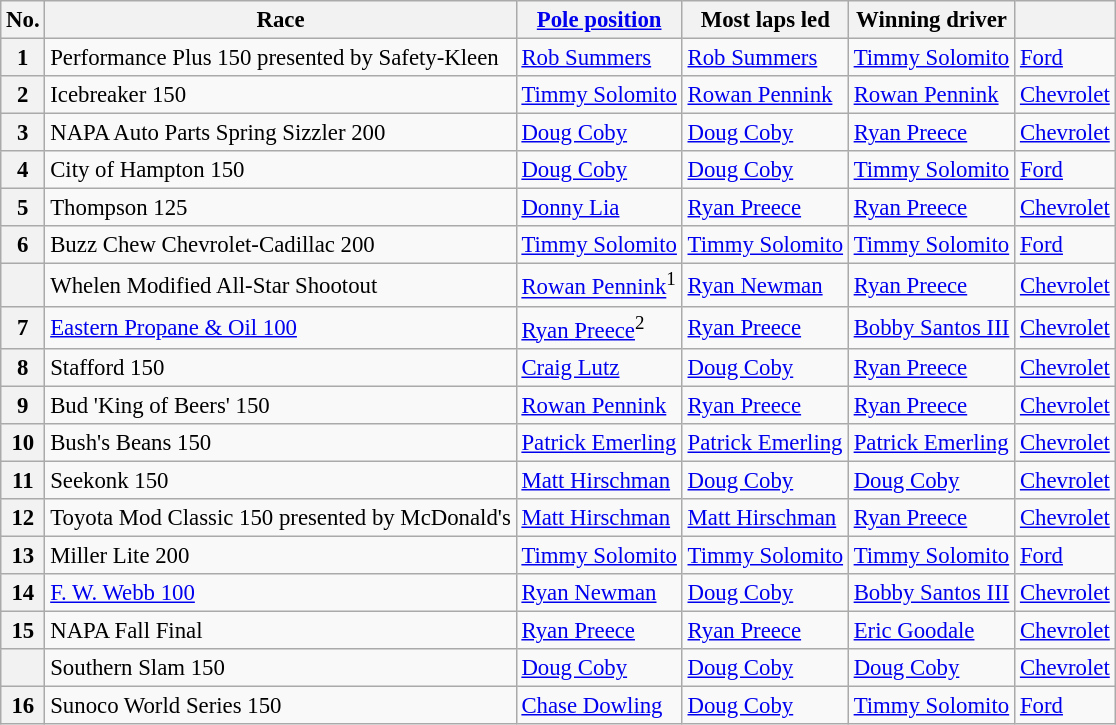<table class="wikitable sortable" style="font-size:95%">
<tr>
<th>No.</th>
<th>Race</th>
<th><a href='#'>Pole position</a></th>
<th>Most laps led</th>
<th>Winning driver</th>
<th></th>
</tr>
<tr>
<th>1</th>
<td>Performance Plus 150 presented by Safety-Kleen</td>
<td><a href='#'>Rob Summers</a></td>
<td><a href='#'>Rob Summers</a></td>
<td><a href='#'>Timmy Solomito</a></td>
<td><a href='#'>Ford</a></td>
</tr>
<tr>
<th>2</th>
<td>Icebreaker 150</td>
<td><a href='#'>Timmy Solomito</a></td>
<td><a href='#'>Rowan Pennink</a></td>
<td><a href='#'>Rowan Pennink</a></td>
<td><a href='#'>Chevrolet</a></td>
</tr>
<tr>
<th>3</th>
<td>NAPA Auto Parts Spring Sizzler 200</td>
<td><a href='#'>Doug Coby</a></td>
<td><a href='#'>Doug Coby</a></td>
<td><a href='#'>Ryan Preece</a></td>
<td><a href='#'>Chevrolet</a></td>
</tr>
<tr>
<th>4</th>
<td>City of Hampton 150</td>
<td><a href='#'>Doug Coby</a></td>
<td><a href='#'>Doug Coby</a></td>
<td><a href='#'>Timmy Solomito</a></td>
<td><a href='#'>Ford</a></td>
</tr>
<tr>
<th>5</th>
<td>Thompson 125</td>
<td><a href='#'>Donny Lia</a></td>
<td><a href='#'>Ryan Preece</a></td>
<td><a href='#'>Ryan Preece</a></td>
<td><a href='#'>Chevrolet</a></td>
</tr>
<tr>
<th>6</th>
<td>Buzz Chew Chevrolet-Cadillac 200</td>
<td><a href='#'>Timmy Solomito</a></td>
<td><a href='#'>Timmy Solomito</a></td>
<td><a href='#'>Timmy Solomito</a></td>
<td><a href='#'>Ford</a></td>
</tr>
<tr>
<th></th>
<td>Whelen Modified All-Star Shootout</td>
<td><a href='#'>Rowan Pennink</a><sup>1</sup></td>
<td><a href='#'>Ryan Newman</a></td>
<td><a href='#'>Ryan Preece</a></td>
<td><a href='#'>Chevrolet</a></td>
</tr>
<tr>
<th>7</th>
<td><a href='#'>Eastern Propane & Oil 100</a></td>
<td><a href='#'>Ryan Preece</a><sup>2</sup></td>
<td><a href='#'>Ryan Preece</a></td>
<td><a href='#'>Bobby Santos III</a></td>
<td><a href='#'>Chevrolet</a></td>
</tr>
<tr>
<th>8</th>
<td>Stafford 150</td>
<td><a href='#'>Craig Lutz</a></td>
<td><a href='#'>Doug Coby</a></td>
<td><a href='#'>Ryan Preece</a></td>
<td><a href='#'>Chevrolet</a></td>
</tr>
<tr>
<th>9</th>
<td>Bud 'King of Beers' 150</td>
<td><a href='#'>Rowan Pennink</a></td>
<td><a href='#'>Ryan Preece</a></td>
<td><a href='#'>Ryan Preece</a></td>
<td><a href='#'>Chevrolet</a></td>
</tr>
<tr>
<th>10</th>
<td>Bush's Beans 150</td>
<td><a href='#'>Patrick Emerling</a></td>
<td><a href='#'>Patrick Emerling</a></td>
<td><a href='#'>Patrick Emerling</a></td>
<td><a href='#'>Chevrolet</a></td>
</tr>
<tr>
<th>11</th>
<td>Seekonk 150</td>
<td><a href='#'>Matt Hirschman</a></td>
<td><a href='#'>Doug Coby</a></td>
<td><a href='#'>Doug Coby</a></td>
<td><a href='#'>Chevrolet</a></td>
</tr>
<tr>
<th>12</th>
<td>Toyota Mod Classic 150 presented by McDonald's</td>
<td><a href='#'>Matt Hirschman</a></td>
<td><a href='#'>Matt Hirschman</a></td>
<td><a href='#'>Ryan Preece</a></td>
<td><a href='#'>Chevrolet</a></td>
</tr>
<tr>
<th>13</th>
<td>Miller Lite 200</td>
<td><a href='#'>Timmy Solomito</a></td>
<td><a href='#'>Timmy Solomito</a></td>
<td><a href='#'>Timmy Solomito</a></td>
<td><a href='#'>Ford</a></td>
</tr>
<tr>
<th>14</th>
<td><a href='#'>F. W. Webb 100</a></td>
<td><a href='#'>Ryan Newman</a></td>
<td><a href='#'>Doug Coby</a></td>
<td><a href='#'>Bobby Santos III</a></td>
<td><a href='#'>Chevrolet</a></td>
</tr>
<tr>
<th>15</th>
<td>NAPA Fall Final</td>
<td><a href='#'>Ryan Preece</a></td>
<td><a href='#'>Ryan Preece</a></td>
<td><a href='#'>Eric Goodale</a></td>
<td><a href='#'>Chevrolet</a></td>
</tr>
<tr>
<th></th>
<td>Southern Slam 150</td>
<td><a href='#'>Doug Coby</a></td>
<td><a href='#'>Doug Coby</a></td>
<td><a href='#'>Doug Coby</a></td>
<td><a href='#'>Chevrolet</a></td>
</tr>
<tr>
<th>16</th>
<td>Sunoco World Series 150</td>
<td><a href='#'>Chase Dowling</a></td>
<td><a href='#'>Doug Coby</a></td>
<td><a href='#'>Timmy Solomito</a></td>
<td><a href='#'>Ford</a></td>
</tr>
</table>
